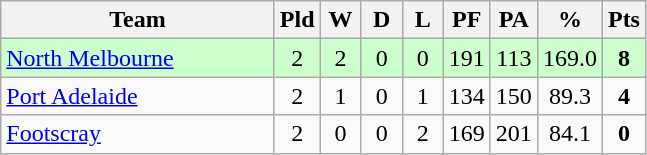<table class="wikitable" style="text-align: center;">
<tr>
<th width="175">Team</th>
<th width="20">Pld</th>
<th width="20">W</th>
<th width="20">D</th>
<th width="20">L</th>
<th width="20">PF</th>
<th width="20">PA</th>
<th width="20">%</th>
<th width="20">Pts</th>
</tr>
<tr bgcolor="#ccffcc">
<td align=left><a href='#'>North Melbourne</a></td>
<td>2</td>
<td>2</td>
<td>0</td>
<td>0</td>
<td>191</td>
<td>113</td>
<td>169.0</td>
<td><strong>8</strong></td>
</tr>
<tr>
<td align=left><a href='#'>Port Adelaide</a></td>
<td>2</td>
<td>1</td>
<td>0</td>
<td>1</td>
<td>134</td>
<td>150</td>
<td>89.3</td>
<td><strong>4</strong></td>
</tr>
<tr>
<td align=left><a href='#'>Footscray</a></td>
<td>2</td>
<td>0</td>
<td>0</td>
<td>2</td>
<td>169</td>
<td>201</td>
<td>84.1</td>
<td><strong>0</strong></td>
</tr>
</table>
